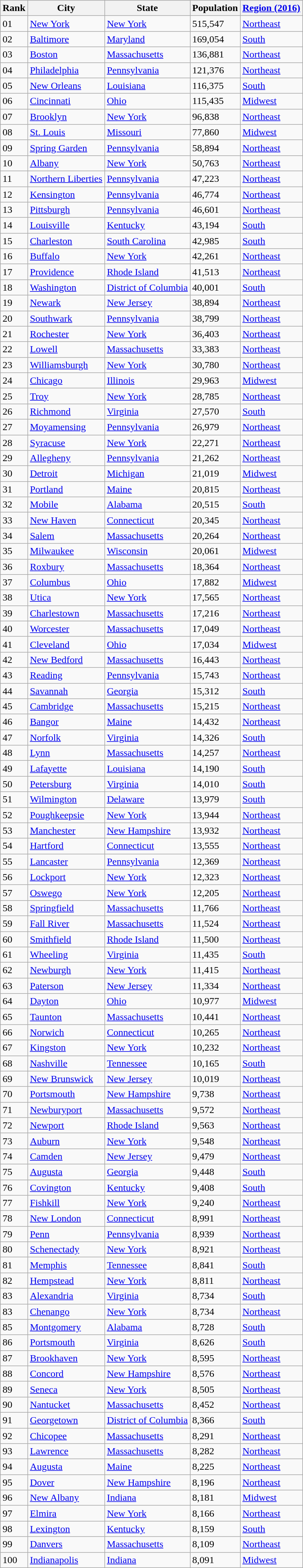<table class="wikitable sortable">
<tr>
<th>Rank</th>
<th>City</th>
<th>State</th>
<th>Population</th>
<th><a href='#'>Region (2016)</a></th>
</tr>
<tr>
<td>01</td>
<td><a href='#'>New York</a></td>
<td><a href='#'>New York</a></td>
<td>515,547</td>
<td><a href='#'>Northeast</a></td>
</tr>
<tr>
<td>02</td>
<td><a href='#'>Baltimore</a></td>
<td><a href='#'>Maryland</a></td>
<td>169,054</td>
<td><a href='#'>South</a></td>
</tr>
<tr>
<td>03</td>
<td><a href='#'>Boston</a></td>
<td><a href='#'>Massachusetts</a></td>
<td>136,881</td>
<td><a href='#'>Northeast</a></td>
</tr>
<tr>
<td>04</td>
<td><a href='#'>Philadelphia</a></td>
<td><a href='#'>Pennsylvania</a></td>
<td>121,376</td>
<td><a href='#'>Northeast</a></td>
</tr>
<tr>
<td>05</td>
<td><a href='#'>New Orleans</a></td>
<td><a href='#'>Louisiana</a></td>
<td>116,375</td>
<td><a href='#'>South</a></td>
</tr>
<tr>
<td>06</td>
<td><a href='#'>Cincinnati</a></td>
<td><a href='#'>Ohio</a></td>
<td>115,435</td>
<td><a href='#'>Midwest</a></td>
</tr>
<tr>
<td>07</td>
<td><a href='#'>Brooklyn</a></td>
<td><a href='#'>New York</a></td>
<td>96,838</td>
<td><a href='#'>Northeast</a></td>
</tr>
<tr>
<td>08</td>
<td><a href='#'>St. Louis</a></td>
<td><a href='#'>Missouri</a></td>
<td>77,860</td>
<td><a href='#'>Midwest</a></td>
</tr>
<tr>
<td>09</td>
<td><a href='#'>Spring Garden</a></td>
<td><a href='#'>Pennsylvania</a></td>
<td>58,894</td>
<td><a href='#'>Northeast</a></td>
</tr>
<tr>
<td>10</td>
<td><a href='#'>Albany</a></td>
<td><a href='#'>New York</a></td>
<td>50,763</td>
<td><a href='#'>Northeast</a></td>
</tr>
<tr>
<td>11</td>
<td><a href='#'>Northern Liberties</a></td>
<td><a href='#'>Pennsylvania</a></td>
<td>47,223</td>
<td><a href='#'>Northeast</a></td>
</tr>
<tr>
<td>12</td>
<td><a href='#'>Kensington</a></td>
<td><a href='#'>Pennsylvania</a></td>
<td>46,774</td>
<td><a href='#'>Northeast</a></td>
</tr>
<tr>
<td>13</td>
<td><a href='#'>Pittsburgh</a></td>
<td><a href='#'>Pennsylvania</a></td>
<td>46,601</td>
<td><a href='#'>Northeast</a></td>
</tr>
<tr>
<td>14</td>
<td><a href='#'>Louisville</a></td>
<td><a href='#'>Kentucky</a></td>
<td>43,194</td>
<td><a href='#'>South</a></td>
</tr>
<tr>
<td>15</td>
<td><a href='#'>Charleston</a></td>
<td><a href='#'>South Carolina</a></td>
<td>42,985</td>
<td><a href='#'>South</a></td>
</tr>
<tr>
<td>16</td>
<td><a href='#'>Buffalo</a></td>
<td><a href='#'>New York</a></td>
<td>42,261</td>
<td><a href='#'>Northeast</a></td>
</tr>
<tr>
<td>17</td>
<td><a href='#'>Providence</a></td>
<td><a href='#'>Rhode Island</a></td>
<td>41,513</td>
<td><a href='#'>Northeast</a></td>
</tr>
<tr>
<td>18</td>
<td><a href='#'>Washington</a></td>
<td><a href='#'>District of Columbia</a></td>
<td>40,001</td>
<td><a href='#'>South</a></td>
</tr>
<tr>
<td>19</td>
<td><a href='#'>Newark</a></td>
<td><a href='#'>New Jersey</a></td>
<td>38,894</td>
<td><a href='#'>Northeast</a></td>
</tr>
<tr>
<td>20</td>
<td><a href='#'>Southwark</a></td>
<td><a href='#'>Pennsylvania</a></td>
<td>38,799</td>
<td><a href='#'>Northeast</a></td>
</tr>
<tr>
<td>21</td>
<td><a href='#'>Rochester</a></td>
<td><a href='#'>New York</a></td>
<td>36,403</td>
<td><a href='#'>Northeast</a></td>
</tr>
<tr>
<td>22</td>
<td><a href='#'>Lowell</a></td>
<td><a href='#'>Massachusetts</a></td>
<td>33,383</td>
<td><a href='#'>Northeast</a></td>
</tr>
<tr>
<td>23</td>
<td><a href='#'>Williamsburgh</a></td>
<td><a href='#'>New York</a></td>
<td>30,780</td>
<td><a href='#'>Northeast</a></td>
</tr>
<tr>
<td>24</td>
<td><a href='#'>Chicago</a></td>
<td><a href='#'>Illinois</a></td>
<td>29,963</td>
<td><a href='#'>Midwest</a></td>
</tr>
<tr>
<td>25</td>
<td><a href='#'>Troy</a></td>
<td><a href='#'>New York</a></td>
<td>28,785</td>
<td><a href='#'>Northeast</a></td>
</tr>
<tr>
<td>26</td>
<td><a href='#'>Richmond</a></td>
<td><a href='#'>Virginia</a></td>
<td>27,570</td>
<td><a href='#'>South</a></td>
</tr>
<tr>
<td>27</td>
<td><a href='#'>Moyamensing</a></td>
<td><a href='#'>Pennsylvania</a></td>
<td>26,979</td>
<td><a href='#'>Northeast</a></td>
</tr>
<tr>
<td>28</td>
<td><a href='#'>Syracuse</a></td>
<td><a href='#'>New York</a></td>
<td>22,271</td>
<td><a href='#'>Northeast</a></td>
</tr>
<tr>
<td>29</td>
<td><a href='#'>Allegheny</a></td>
<td><a href='#'>Pennsylvania</a></td>
<td>21,262</td>
<td><a href='#'>Northeast</a></td>
</tr>
<tr>
<td>30</td>
<td><a href='#'>Detroit</a></td>
<td><a href='#'>Michigan</a></td>
<td>21,019</td>
<td><a href='#'>Midwest</a></td>
</tr>
<tr>
<td>31</td>
<td><a href='#'>Portland</a></td>
<td><a href='#'>Maine</a></td>
<td>20,815</td>
<td><a href='#'>Northeast</a></td>
</tr>
<tr>
<td>32</td>
<td><a href='#'>Mobile</a></td>
<td><a href='#'>Alabama</a></td>
<td>20,515</td>
<td><a href='#'>South</a></td>
</tr>
<tr>
<td>33</td>
<td><a href='#'>New Haven</a></td>
<td><a href='#'>Connecticut</a></td>
<td>20,345</td>
<td><a href='#'>Northeast</a></td>
</tr>
<tr>
<td>34</td>
<td><a href='#'>Salem</a></td>
<td><a href='#'>Massachusetts</a></td>
<td>20,264</td>
<td><a href='#'>Northeast</a></td>
</tr>
<tr>
<td>35</td>
<td><a href='#'>Milwaukee</a></td>
<td><a href='#'>Wisconsin</a></td>
<td>20,061</td>
<td><a href='#'>Midwest</a></td>
</tr>
<tr>
<td>36</td>
<td><a href='#'>Roxbury</a></td>
<td><a href='#'>Massachusetts</a></td>
<td>18,364</td>
<td><a href='#'>Northeast</a></td>
</tr>
<tr>
<td>37</td>
<td><a href='#'>Columbus</a></td>
<td><a href='#'>Ohio</a></td>
<td>17,882</td>
<td><a href='#'>Midwest</a></td>
</tr>
<tr>
<td>38</td>
<td><a href='#'>Utica</a></td>
<td><a href='#'>New York</a></td>
<td>17,565</td>
<td><a href='#'>Northeast</a></td>
</tr>
<tr>
<td>39</td>
<td><a href='#'>Charlestown</a></td>
<td><a href='#'>Massachusetts</a></td>
<td>17,216</td>
<td><a href='#'>Northeast</a></td>
</tr>
<tr>
<td>40</td>
<td><a href='#'>Worcester</a></td>
<td><a href='#'>Massachusetts</a></td>
<td>17,049</td>
<td><a href='#'>Northeast</a></td>
</tr>
<tr>
<td>41</td>
<td><a href='#'>Cleveland</a></td>
<td><a href='#'>Ohio</a></td>
<td>17,034</td>
<td><a href='#'>Midwest</a></td>
</tr>
<tr>
<td>42</td>
<td><a href='#'>New Bedford</a></td>
<td><a href='#'>Massachusetts</a></td>
<td>16,443</td>
<td><a href='#'>Northeast</a></td>
</tr>
<tr>
<td>43</td>
<td><a href='#'>Reading</a></td>
<td><a href='#'>Pennsylvania</a></td>
<td>15,743</td>
<td><a href='#'>Northeast</a></td>
</tr>
<tr>
<td>44</td>
<td><a href='#'>Savannah</a></td>
<td><a href='#'>Georgia</a></td>
<td>15,312</td>
<td><a href='#'>South</a></td>
</tr>
<tr>
<td>45</td>
<td><a href='#'>Cambridge</a></td>
<td><a href='#'>Massachusetts</a></td>
<td>15,215</td>
<td><a href='#'>Northeast</a></td>
</tr>
<tr>
<td>46</td>
<td><a href='#'>Bangor</a></td>
<td><a href='#'>Maine</a></td>
<td>14,432</td>
<td><a href='#'>Northeast</a></td>
</tr>
<tr>
<td>47</td>
<td><a href='#'>Norfolk</a></td>
<td><a href='#'>Virginia</a></td>
<td>14,326</td>
<td><a href='#'>South</a></td>
</tr>
<tr>
<td>48</td>
<td><a href='#'>Lynn</a></td>
<td><a href='#'>Massachusetts</a></td>
<td>14,257</td>
<td><a href='#'>Northeast</a></td>
</tr>
<tr>
<td>49</td>
<td><a href='#'>Lafayette</a></td>
<td><a href='#'>Louisiana</a></td>
<td>14,190</td>
<td><a href='#'>South</a></td>
</tr>
<tr>
<td>50</td>
<td><a href='#'>Petersburg</a></td>
<td><a href='#'>Virginia</a></td>
<td>14,010</td>
<td><a href='#'>South</a></td>
</tr>
<tr>
<td>51</td>
<td><a href='#'>Wilmington</a></td>
<td><a href='#'>Delaware</a></td>
<td>13,979</td>
<td><a href='#'>South</a></td>
</tr>
<tr>
<td>52</td>
<td><a href='#'>Poughkeepsie</a></td>
<td><a href='#'>New York</a></td>
<td>13,944</td>
<td><a href='#'>Northeast</a></td>
</tr>
<tr>
<td>53</td>
<td><a href='#'>Manchester</a></td>
<td><a href='#'>New Hampshire</a></td>
<td>13,932</td>
<td><a href='#'>Northeast</a></td>
</tr>
<tr>
<td>54</td>
<td><a href='#'>Hartford</a></td>
<td><a href='#'>Connecticut</a></td>
<td>13,555</td>
<td><a href='#'>Northeast</a></td>
</tr>
<tr>
<td>55</td>
<td><a href='#'>Lancaster</a></td>
<td><a href='#'>Pennsylvania</a></td>
<td>12,369</td>
<td><a href='#'>Northeast</a></td>
</tr>
<tr>
<td>56</td>
<td><a href='#'>Lockport</a></td>
<td><a href='#'>New York</a></td>
<td>12,323</td>
<td><a href='#'>Northeast</a></td>
</tr>
<tr>
<td>57</td>
<td><a href='#'>Oswego</a></td>
<td><a href='#'>New York</a></td>
<td>12,205</td>
<td><a href='#'>Northeast</a></td>
</tr>
<tr>
<td>58</td>
<td><a href='#'>Springfield</a></td>
<td><a href='#'>Massachusetts</a></td>
<td>11,766</td>
<td><a href='#'>Northeast</a></td>
</tr>
<tr>
<td>59</td>
<td><a href='#'>Fall River</a></td>
<td><a href='#'>Massachusetts</a></td>
<td>11,524</td>
<td><a href='#'>Northeast</a></td>
</tr>
<tr>
<td>60</td>
<td><a href='#'>Smithfield</a></td>
<td><a href='#'>Rhode Island</a></td>
<td>11,500</td>
<td><a href='#'>Northeast</a></td>
</tr>
<tr>
<td>61</td>
<td><a href='#'>Wheeling</a></td>
<td><a href='#'>Virginia</a></td>
<td>11,435</td>
<td><a href='#'>South</a></td>
</tr>
<tr>
<td>62</td>
<td><a href='#'>Newburgh</a></td>
<td><a href='#'>New York</a></td>
<td>11,415</td>
<td><a href='#'>Northeast</a></td>
</tr>
<tr>
<td>63</td>
<td><a href='#'>Paterson</a></td>
<td><a href='#'>New Jersey</a></td>
<td>11,334</td>
<td><a href='#'>Northeast</a></td>
</tr>
<tr>
<td>64</td>
<td><a href='#'>Dayton</a></td>
<td><a href='#'>Ohio</a></td>
<td>10,977</td>
<td><a href='#'>Midwest</a></td>
</tr>
<tr>
<td>65</td>
<td><a href='#'>Taunton</a></td>
<td><a href='#'>Massachusetts</a></td>
<td>10,441</td>
<td><a href='#'>Northeast</a></td>
</tr>
<tr>
<td>66</td>
<td><a href='#'>Norwich</a></td>
<td><a href='#'>Connecticut</a></td>
<td>10,265</td>
<td><a href='#'>Northeast</a></td>
</tr>
<tr>
<td>67</td>
<td><a href='#'>Kingston</a></td>
<td><a href='#'>New York</a></td>
<td>10,232</td>
<td><a href='#'>Northeast</a></td>
</tr>
<tr>
<td>68</td>
<td><a href='#'>Nashville</a></td>
<td><a href='#'>Tennessee</a></td>
<td>10,165</td>
<td><a href='#'>South</a></td>
</tr>
<tr>
<td>69</td>
<td><a href='#'>New Brunswick</a></td>
<td><a href='#'>New Jersey</a></td>
<td>10,019</td>
<td><a href='#'>Northeast</a></td>
</tr>
<tr>
<td>70</td>
<td><a href='#'>Portsmouth</a></td>
<td><a href='#'>New Hampshire</a></td>
<td>9,738</td>
<td><a href='#'>Northeast</a></td>
</tr>
<tr>
<td>71</td>
<td><a href='#'>Newburyport</a></td>
<td><a href='#'>Massachusetts</a></td>
<td>9,572</td>
<td><a href='#'>Northeast</a></td>
</tr>
<tr>
<td>72</td>
<td><a href='#'>Newport</a></td>
<td><a href='#'>Rhode Island</a></td>
<td>9,563</td>
<td><a href='#'>Northeast</a></td>
</tr>
<tr>
<td>73</td>
<td><a href='#'>Auburn</a></td>
<td><a href='#'>New York</a></td>
<td>9,548</td>
<td><a href='#'>Northeast</a></td>
</tr>
<tr>
<td>74</td>
<td><a href='#'>Camden</a></td>
<td><a href='#'>New Jersey</a></td>
<td>9,479</td>
<td><a href='#'>Northeast</a></td>
</tr>
<tr>
<td>75</td>
<td><a href='#'>Augusta</a></td>
<td><a href='#'>Georgia</a></td>
<td>9,448</td>
<td><a href='#'>South</a></td>
</tr>
<tr>
<td>76</td>
<td><a href='#'>Covington</a></td>
<td><a href='#'>Kentucky</a></td>
<td>9,408</td>
<td><a href='#'>South</a></td>
</tr>
<tr>
<td>77</td>
<td><a href='#'>Fishkill</a></td>
<td><a href='#'>New York</a></td>
<td>9,240</td>
<td><a href='#'>Northeast</a></td>
</tr>
<tr>
<td>78</td>
<td><a href='#'>New London</a></td>
<td><a href='#'>Connecticut</a></td>
<td>8,991</td>
<td><a href='#'>Northeast</a></td>
</tr>
<tr>
<td>79</td>
<td><a href='#'>Penn</a></td>
<td><a href='#'>Pennsylvania</a></td>
<td>8,939</td>
<td><a href='#'>Northeast</a></td>
</tr>
<tr>
<td>80</td>
<td><a href='#'>Schenectady</a></td>
<td><a href='#'>New York</a></td>
<td>8,921</td>
<td><a href='#'>Northeast</a></td>
</tr>
<tr>
<td>81</td>
<td><a href='#'>Memphis</a></td>
<td><a href='#'>Tennessee</a></td>
<td>8,841</td>
<td><a href='#'>South</a></td>
</tr>
<tr>
<td>82</td>
<td><a href='#'>Hempstead</a></td>
<td><a href='#'>New York</a></td>
<td>8,811</td>
<td><a href='#'>Northeast</a></td>
</tr>
<tr>
<td>83</td>
<td><a href='#'>Alexandria</a></td>
<td><a href='#'>Virginia</a></td>
<td>8,734</td>
<td><a href='#'>South</a></td>
</tr>
<tr>
<td>83</td>
<td><a href='#'>Chenango</a></td>
<td><a href='#'>New York</a></td>
<td>8,734</td>
<td><a href='#'>Northeast</a></td>
</tr>
<tr>
<td>85</td>
<td><a href='#'>Montgomery</a></td>
<td><a href='#'>Alabama</a></td>
<td>8,728</td>
<td><a href='#'>South</a></td>
</tr>
<tr>
<td>86</td>
<td><a href='#'>Portsmouth</a></td>
<td><a href='#'>Virginia</a></td>
<td>8,626</td>
<td><a href='#'>South</a></td>
</tr>
<tr>
<td>87</td>
<td><a href='#'>Brookhaven</a></td>
<td><a href='#'>New York</a></td>
<td>8,595</td>
<td><a href='#'>Northeast</a></td>
</tr>
<tr>
<td>88</td>
<td><a href='#'>Concord</a></td>
<td><a href='#'>New Hampshire</a></td>
<td>8,576</td>
<td><a href='#'>Northeast</a></td>
</tr>
<tr>
<td>89</td>
<td><a href='#'>Seneca</a></td>
<td><a href='#'>New York</a></td>
<td>8,505</td>
<td><a href='#'>Northeast</a></td>
</tr>
<tr>
<td>90</td>
<td><a href='#'>Nantucket</a></td>
<td><a href='#'>Massachusetts</a></td>
<td>8,452</td>
<td><a href='#'>Northeast</a></td>
</tr>
<tr>
<td>91</td>
<td><a href='#'>Georgetown</a></td>
<td><a href='#'>District of Columbia</a></td>
<td>8,366</td>
<td><a href='#'>South</a></td>
</tr>
<tr>
<td>92</td>
<td><a href='#'>Chicopee</a></td>
<td><a href='#'>Massachusetts</a></td>
<td>8,291</td>
<td><a href='#'>Northeast</a></td>
</tr>
<tr>
<td>93</td>
<td><a href='#'>Lawrence</a></td>
<td><a href='#'>Massachusetts</a></td>
<td>8,282</td>
<td><a href='#'>Northeast</a></td>
</tr>
<tr>
<td>94</td>
<td><a href='#'>Augusta</a></td>
<td><a href='#'>Maine</a></td>
<td>8,225</td>
<td><a href='#'>Northeast</a></td>
</tr>
<tr>
<td>95</td>
<td><a href='#'>Dover</a></td>
<td><a href='#'>New Hampshire</a></td>
<td>8,196</td>
<td><a href='#'>Northeast</a></td>
</tr>
<tr>
<td>96</td>
<td><a href='#'>New Albany</a></td>
<td><a href='#'>Indiana</a></td>
<td>8,181</td>
<td><a href='#'>Midwest</a></td>
</tr>
<tr>
<td>97</td>
<td><a href='#'>Elmira</a></td>
<td><a href='#'>New York</a></td>
<td>8,166</td>
<td><a href='#'>Northeast</a></td>
</tr>
<tr>
<td>98</td>
<td><a href='#'>Lexington</a></td>
<td><a href='#'>Kentucky</a></td>
<td>8,159</td>
<td><a href='#'>South</a></td>
</tr>
<tr>
<td>99</td>
<td><a href='#'>Danvers</a></td>
<td><a href='#'>Massachusetts</a></td>
<td>8,109</td>
<td><a href='#'>Northeast</a></td>
</tr>
<tr>
<td>100</td>
<td><a href='#'>Indianapolis</a></td>
<td><a href='#'>Indiana</a></td>
<td>8,091</td>
<td><a href='#'>Midwest</a></td>
</tr>
</table>
